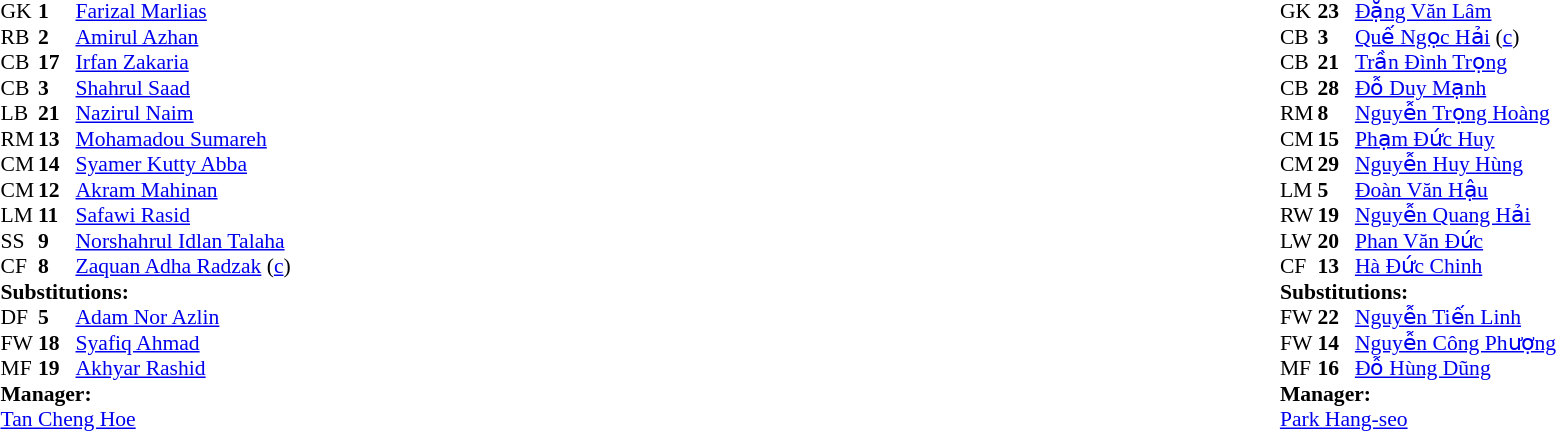<table width="100%">
<tr>
<td valign="top" width="40%"><br><table style="font-size:90%;" cellspacing="0" cellpadding="0">
<tr>
<th width="25"></th>
<th width="25"></th>
</tr>
<tr>
<td>GK</td>
<td><strong>1</strong></td>
<td><a href='#'>Farizal Marlias</a></td>
</tr>
<tr>
<td>RB</td>
<td><strong>2</strong></td>
<td><a href='#'>Amirul Azhan</a></td>
<td></td>
<td></td>
</tr>
<tr>
<td>CB</td>
<td><strong>17</strong></td>
<td><a href='#'>Irfan Zakaria</a></td>
</tr>
<tr>
<td>CB</td>
<td><strong>3</strong></td>
<td><a href='#'>Shahrul Saad</a></td>
</tr>
<tr>
<td>LB</td>
<td><strong>21</strong></td>
<td><a href='#'>Nazirul Naim</a></td>
<td></td>
<td></td>
</tr>
<tr>
<td>RM</td>
<td><strong>13</strong></td>
<td><a href='#'>Mohamadou Sumareh</a></td>
</tr>
<tr>
<td>CM</td>
<td><strong>14</strong></td>
<td><a href='#'>Syamer Kutty Abba</a></td>
<td></td>
</tr>
<tr>
<td>CM</td>
<td><strong>12</strong></td>
<td><a href='#'>Akram Mahinan</a></td>
</tr>
<tr>
<td>LM</td>
<td><strong>11</strong></td>
<td><a href='#'>Safawi Rasid</a></td>
</tr>
<tr>
<td>SS</td>
<td><strong>9</strong></td>
<td><a href='#'>Norshahrul Idlan Talaha</a></td>
<td></td>
<td></td>
</tr>
<tr>
<td>CF</td>
<td><strong>8</strong></td>
<td><a href='#'>Zaquan Adha Radzak</a> (<a href='#'>c</a>)</td>
<td></td>
</tr>
<tr>
<td colspan=3><strong>Substitutions:</strong></td>
</tr>
<tr>
<td>DF</td>
<td><strong>5</strong></td>
<td><a href='#'>Adam Nor Azlin</a></td>
<td></td>
<td></td>
</tr>
<tr>
<td>FW</td>
<td><strong>18</strong></td>
<td><a href='#'>Syafiq Ahmad</a></td>
<td></td>
<td></td>
</tr>
<tr>
<td>MF</td>
<td><strong>19</strong></td>
<td><a href='#'>Akhyar Rashid</a></td>
<td></td>
<td></td>
</tr>
<tr>
<td colspan=3><strong>Manager:</strong></td>
</tr>
<tr>
<td colspan=4><a href='#'>Tan Cheng Hoe</a></td>
</tr>
</table>
</td>
<td valign="top"></td>
<td valign="top" width="50%"><br><table style="font-size:90%;" cellspacing="0" cellpadding="0" align="center">
<tr>
<th width=25></th>
<th width=25></th>
</tr>
<tr>
<td>GK</td>
<td><strong>23</strong></td>
<td><a href='#'>Đặng Văn Lâm</a></td>
</tr>
<tr>
<td>CB</td>
<td><strong>3</strong></td>
<td><a href='#'>Quế Ngọc Hải</a> (<a href='#'>c</a>)</td>
</tr>
<tr>
<td>CB</td>
<td><strong>21</strong></td>
<td><a href='#'>Trần Đình Trọng</a></td>
<td></td>
</tr>
<tr>
<td>CB</td>
<td><strong>28</strong></td>
<td><a href='#'>Đỗ Duy Mạnh</a></td>
<td></td>
</tr>
<tr>
<td>RM</td>
<td><strong>8</strong></td>
<td><a href='#'>Nguyễn Trọng Hoàng</a></td>
</tr>
<tr>
<td>CM</td>
<td><strong>15</strong></td>
<td><a href='#'>Phạm Đức Huy</a></td>
<td></td>
<td></td>
</tr>
<tr>
<td>CM</td>
<td><strong>29</strong></td>
<td><a href='#'>Nguyễn Huy Hùng</a></td>
</tr>
<tr>
<td>LM</td>
<td><strong>5</strong></td>
<td><a href='#'>Đoàn Văn Hậu</a></td>
<td></td>
</tr>
<tr>
<td>RW</td>
<td><strong>19</strong></td>
<td><a href='#'>Nguyễn Quang Hải</a></td>
</tr>
<tr>
<td>LW</td>
<td><strong>20</strong></td>
<td><a href='#'>Phan Văn Đức</a></td>
<td></td>
<td></td>
</tr>
<tr>
<td>CF</td>
<td><strong>13</strong></td>
<td><a href='#'>Hà Đức Chinh</a></td>
<td></td>
<td></td>
</tr>
<tr>
<td colspan=3><strong>Substitutions:</strong></td>
</tr>
<tr>
<td>FW</td>
<td><strong>22</strong></td>
<td><a href='#'>Nguyễn Tiến Linh</a></td>
<td></td>
<td></td>
</tr>
<tr>
<td>FW</td>
<td><strong>14</strong></td>
<td><a href='#'>Nguyễn Công Phượng</a></td>
<td></td>
<td></td>
</tr>
<tr>
<td>MF</td>
<td><strong>16</strong></td>
<td><a href='#'>Đỗ Hùng Dũng</a></td>
<td></td>
<td></td>
</tr>
<tr>
<td colspan=3><strong>Manager:</strong></td>
</tr>
<tr>
<td colspan=4> <a href='#'>Park Hang-seo</a></td>
</tr>
</table>
</td>
</tr>
</table>
